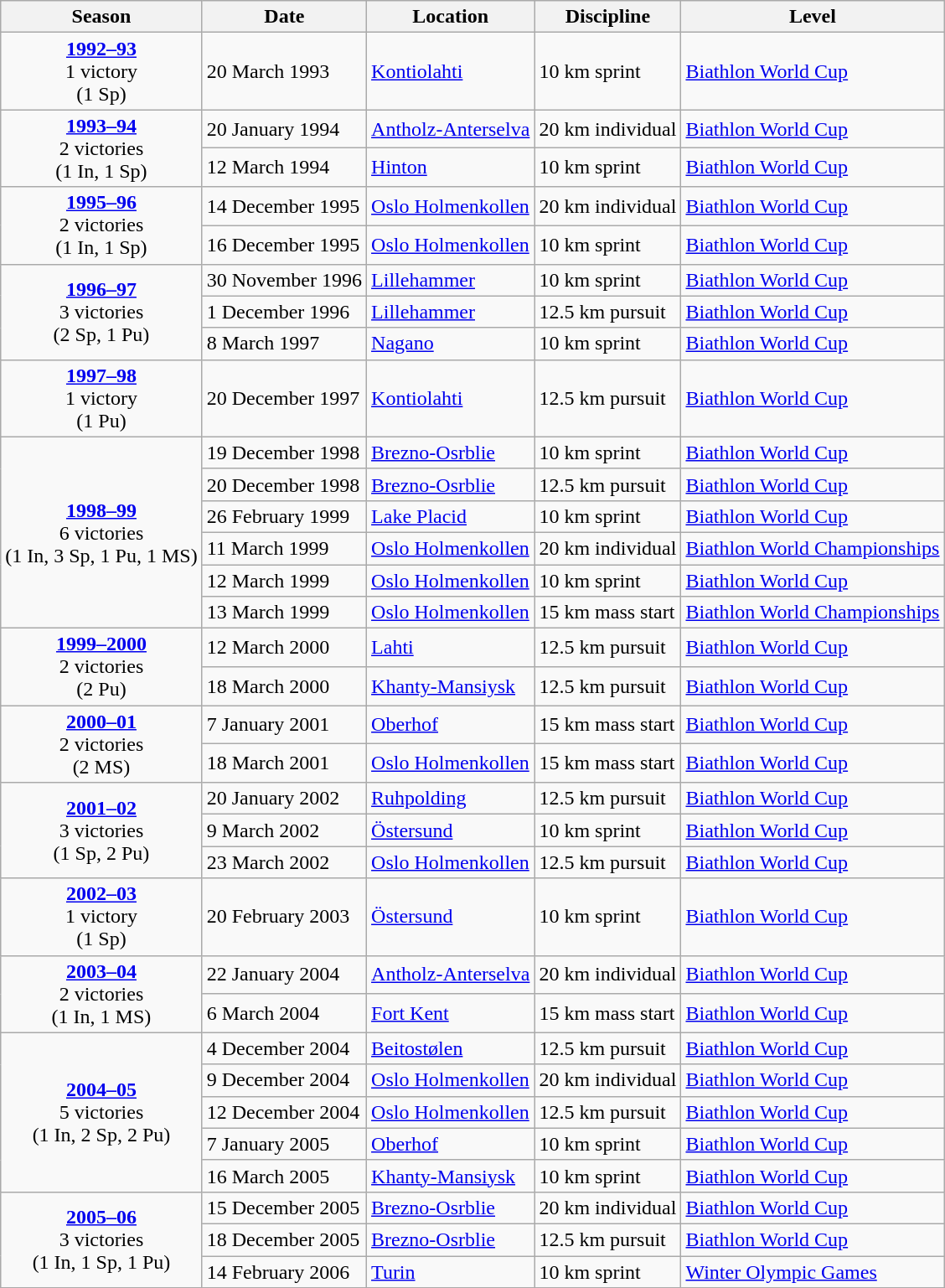<table class="wikitable">
<tr>
<th>Season</th>
<th>Date</th>
<th>Location</th>
<th>Discipline</th>
<th>Level</th>
</tr>
<tr>
<td rowspan="1" style="text-align:center;"><strong><a href='#'>1992–93</a></strong> <br> 1 victory <br> (1 Sp)</td>
<td>20 March 1993</td>
<td> <a href='#'>Kontiolahti</a></td>
<td>10 km sprint</td>
<td><a href='#'>Biathlon World Cup</a></td>
</tr>
<tr>
<td rowspan="2" style="text-align:center;"><strong><a href='#'>1993–94</a></strong> <br> 2 victories <br> (1 In, 1 Sp)</td>
<td>20 January 1994</td>
<td> <a href='#'>Antholz-Anterselva</a></td>
<td>20 km individual</td>
<td><a href='#'>Biathlon World Cup</a></td>
</tr>
<tr>
<td>12 March 1994</td>
<td> <a href='#'>Hinton</a></td>
<td>10 km sprint</td>
<td><a href='#'>Biathlon World Cup</a></td>
</tr>
<tr>
<td rowspan="2" style="text-align:center;"><strong><a href='#'>1995–96</a></strong> <br> 2 victories <br> (1 In, 1 Sp)</td>
<td>14 December 1995</td>
<td> <a href='#'>Oslo Holmenkollen</a></td>
<td>20 km individual</td>
<td><a href='#'>Biathlon World Cup</a></td>
</tr>
<tr>
<td>16 December 1995</td>
<td> <a href='#'>Oslo Holmenkollen</a></td>
<td>10 km sprint</td>
<td><a href='#'>Biathlon World Cup</a></td>
</tr>
<tr>
<td rowspan="3" style="text-align:center;"><strong><a href='#'>1996–97</a></strong> <br> 3 victories <br> (2 Sp, 1 Pu)</td>
<td>30 November 1996</td>
<td> <a href='#'>Lillehammer</a></td>
<td>10 km sprint</td>
<td><a href='#'>Biathlon World Cup</a></td>
</tr>
<tr>
<td>1 December 1996</td>
<td> <a href='#'>Lillehammer</a></td>
<td>12.5 km pursuit</td>
<td><a href='#'>Biathlon World Cup</a></td>
</tr>
<tr>
<td>8 March 1997</td>
<td> <a href='#'>Nagano</a></td>
<td>10 km sprint</td>
<td><a href='#'>Biathlon World Cup</a></td>
</tr>
<tr>
<td rowspan="1" style="text-align:center;"><strong><a href='#'>1997–98</a></strong> <br> 1 victory <br> (1 Pu)</td>
<td>20 December 1997</td>
<td> <a href='#'>Kontiolahti</a></td>
<td>12.5 km pursuit</td>
<td><a href='#'>Biathlon World Cup</a></td>
</tr>
<tr>
<td rowspan="6" style="text-align:center;"><strong><a href='#'>1998–99</a></strong> <br> 6 victories <br> (1 In, 3 Sp, 1 Pu, 1 MS)</td>
<td>19 December 1998</td>
<td> <a href='#'>Brezno-Osrblie</a></td>
<td>10 km sprint</td>
<td><a href='#'>Biathlon World Cup</a></td>
</tr>
<tr>
<td>20 December 1998</td>
<td> <a href='#'>Brezno-Osrblie</a></td>
<td>12.5 km pursuit</td>
<td><a href='#'>Biathlon World Cup</a></td>
</tr>
<tr>
<td>26 February 1999</td>
<td> <a href='#'>Lake Placid</a></td>
<td>10 km sprint</td>
<td><a href='#'>Biathlon World Cup</a></td>
</tr>
<tr>
<td>11 March 1999</td>
<td> <a href='#'>Oslo Holmenkollen</a></td>
<td>20 km individual</td>
<td><a href='#'>Biathlon World Championships</a></td>
</tr>
<tr>
<td>12 March 1999</td>
<td> <a href='#'>Oslo Holmenkollen</a></td>
<td>10 km sprint</td>
<td><a href='#'>Biathlon World Cup</a></td>
</tr>
<tr>
<td>13 March 1999</td>
<td> <a href='#'>Oslo Holmenkollen</a></td>
<td>15 km mass start</td>
<td><a href='#'>Biathlon World Championships</a></td>
</tr>
<tr>
<td rowspan="2" style="text-align:center;"><strong><a href='#'>1999–2000</a></strong> <br> 2 victories <br> (2 Pu)</td>
<td>12 March 2000</td>
<td> <a href='#'>Lahti</a></td>
<td>12.5 km pursuit</td>
<td><a href='#'>Biathlon World Cup</a></td>
</tr>
<tr>
<td>18 March 2000</td>
<td> <a href='#'>Khanty-Mansiysk</a></td>
<td>12.5 km pursuit</td>
<td><a href='#'>Biathlon World Cup</a></td>
</tr>
<tr>
<td rowspan="2" style="text-align:center;"><strong><a href='#'>2000–01</a></strong> <br> 2 victories <br> (2 MS)</td>
<td>7 January 2001</td>
<td> <a href='#'>Oberhof</a></td>
<td>15 km mass start</td>
<td><a href='#'>Biathlon World Cup</a></td>
</tr>
<tr>
<td>18 March 2001</td>
<td> <a href='#'>Oslo Holmenkollen</a></td>
<td>15 km mass start</td>
<td><a href='#'>Biathlon World Cup</a></td>
</tr>
<tr>
<td rowspan="3" style="text-align:center;"><strong><a href='#'>2001–02</a></strong> <br> 3 victories <br> (1 Sp, 2 Pu)</td>
<td>20 January 2002</td>
<td> <a href='#'>Ruhpolding</a></td>
<td>12.5 km pursuit</td>
<td><a href='#'>Biathlon World Cup</a></td>
</tr>
<tr>
<td>9 March 2002</td>
<td> <a href='#'>Östersund</a></td>
<td>10 km sprint</td>
<td><a href='#'>Biathlon World Cup</a></td>
</tr>
<tr>
<td>23 March 2002</td>
<td> <a href='#'>Oslo Holmenkollen</a></td>
<td>12.5 km pursuit</td>
<td><a href='#'>Biathlon World Cup</a></td>
</tr>
<tr>
<td rowspan="1" style="text-align:center;"><strong><a href='#'>2002–03</a></strong> <br> 1 victory <br> (1 Sp)</td>
<td>20 February 2003</td>
<td> <a href='#'>Östersund</a></td>
<td>10 km sprint</td>
<td><a href='#'>Biathlon World Cup</a></td>
</tr>
<tr>
<td rowspan="2" style="text-align:center;"><strong><a href='#'>2003–04</a></strong> <br> 2 victories <br> (1 In, 1 MS)</td>
<td>22 January 2004</td>
<td> <a href='#'>Antholz-Anterselva</a></td>
<td>20 km individual</td>
<td><a href='#'>Biathlon World Cup</a></td>
</tr>
<tr>
<td>6 March 2004</td>
<td> <a href='#'>Fort Kent</a></td>
<td>15 km mass start</td>
<td><a href='#'>Biathlon World Cup</a></td>
</tr>
<tr>
<td rowspan="5" style="text-align:center;"><strong><a href='#'>2004–05</a></strong> <br> 5 victories <br> (1 In, 2 Sp, 2 Pu)</td>
<td>4 December 2004</td>
<td> <a href='#'>Beitostølen</a></td>
<td>12.5 km pursuit</td>
<td><a href='#'>Biathlon World Cup</a></td>
</tr>
<tr>
<td>9 December 2004</td>
<td> <a href='#'>Oslo Holmenkollen</a></td>
<td>20 km individual</td>
<td><a href='#'>Biathlon World Cup</a></td>
</tr>
<tr>
<td>12 December 2004</td>
<td> <a href='#'>Oslo Holmenkollen</a></td>
<td>12.5 km pursuit</td>
<td><a href='#'>Biathlon World Cup</a></td>
</tr>
<tr>
<td>7 January 2005</td>
<td> <a href='#'>Oberhof</a></td>
<td>10 km sprint</td>
<td><a href='#'>Biathlon World Cup</a></td>
</tr>
<tr>
<td>16 March 2005</td>
<td> <a href='#'>Khanty-Mansiysk</a></td>
<td>10 km sprint</td>
<td><a href='#'>Biathlon World Cup</a></td>
</tr>
<tr>
<td rowspan="3" style="text-align:center;"><strong><a href='#'>2005–06</a></strong> <br> 3 victories <br> (1 In, 1 Sp, 1 Pu)</td>
<td>15 December 2005</td>
<td> <a href='#'>Brezno-Osrblie</a></td>
<td>20 km individual</td>
<td><a href='#'>Biathlon World Cup</a></td>
</tr>
<tr>
<td>18 December 2005</td>
<td> <a href='#'>Brezno-Osrblie</a></td>
<td>12.5 km pursuit</td>
<td><a href='#'>Biathlon World Cup</a></td>
</tr>
<tr>
<td>14 February 2006</td>
<td> <a href='#'>Turin</a></td>
<td>10 km sprint</td>
<td><a href='#'>Winter Olympic Games</a></td>
</tr>
<tr>
</tr>
</table>
